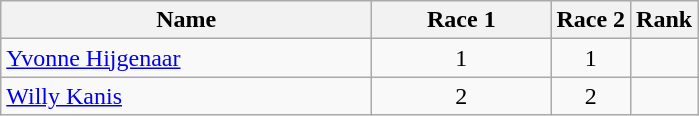<table class="wikitable" style="text-align:center;">
<tr>
<th style="width:15em">Name</th>
<th style="width:7em">Race 1</th>
<th>Race 2</th>
<th>Rank</th>
</tr>
<tr>
<td align=left><a href='#'>Yvonne Hijgenaar</a></td>
<td>1</td>
<td>1</td>
<td></td>
</tr>
<tr>
<td align=left><a href='#'>Willy Kanis</a></td>
<td>2</td>
<td>2</td>
<td></td>
</tr>
</table>
